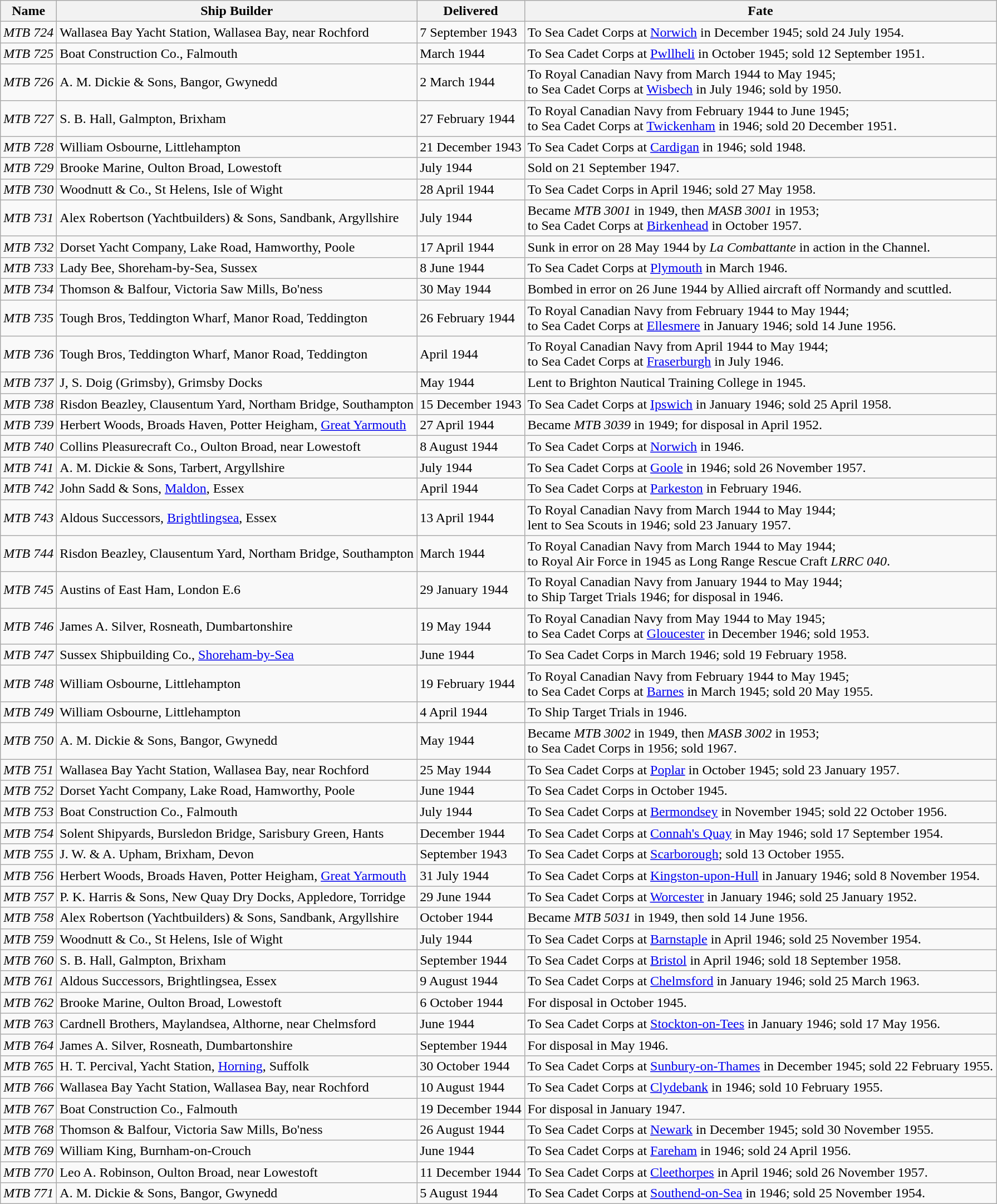<table class="wikitable" style="text-align:left">
<tr>
<th>Name</th>
<th>Ship Builder</th>
<th>Delivered</th>
<th>Fate</th>
</tr>
<tr>
<td><em>MTB 724</em></td>
<td>Wallasea Bay Yacht Station, Wallasea Bay, near Rochford</td>
<td>7 September 1943</td>
<td>To Sea Cadet Corps at <a href='#'>Norwich</a> in December 1945; sold 24 July 1954.</td>
</tr>
<tr>
<td><em>MTB 725</em></td>
<td>Boat Construction Co., Falmouth</td>
<td>March 1944</td>
<td>To Sea Cadet Corps at <a href='#'>Pwllheli</a> in October 1945; sold 12 September 1951.</td>
</tr>
<tr>
<td><em>MTB 726</em></td>
<td>A. M. Dickie & Sons, Bangor, Gwynedd</td>
<td>2 March 1944</td>
<td>To Royal Canadian Navy from March 1944 to May 1945; <br>to Sea Cadet Corps at <a href='#'>Wisbech</a> in July 1946; sold by 1950.</td>
</tr>
<tr>
<td><em>MTB 727</em></td>
<td>S. B. Hall, Galmpton, Brixham</td>
<td>27 February 1944</td>
<td>To Royal Canadian Navy from February 1944 to June 1945; <br>to Sea Cadet Corps at <a href='#'>Twickenham</a> in 1946; sold 20 December 1951.</td>
</tr>
<tr>
<td><em>MTB 728</em></td>
<td>William Osbourne, Littlehampton</td>
<td>21 December 1943</td>
<td>To Sea Cadet Corps at <a href='#'>Cardigan</a> in 1946; sold 1948.</td>
</tr>
<tr>
<td><em>MTB 729</em></td>
<td>Brooke Marine, Oulton Broad, Lowestoft</td>
<td>July 1944</td>
<td>Sold on 21 September 1947.</td>
</tr>
<tr>
<td><em>MTB 730</em></td>
<td>Woodnutt & Co., St Helens, Isle of Wight</td>
<td>28 April 1944</td>
<td>To Sea Cadet Corps in April 1946; sold 27 May 1958.</td>
</tr>
<tr>
<td><em>MTB 731</em></td>
<td>Alex Robertson (Yachtbuilders) & Sons, Sandbank, Argyllshire</td>
<td>July 1944</td>
<td>Became <em>MTB 3001</em> in 1949, then <em>MASB 3001</em> in 1953; <br>to Sea Cadet Corps at <a href='#'>Birkenhead</a> in October 1957.</td>
</tr>
<tr>
<td><em>MTB 732</em></td>
<td>Dorset Yacht Company, Lake Road, Hamworthy, Poole</td>
<td>17 April 1944</td>
<td>Sunk in error on 28 May 1944 by <em>La Combattante</em> in action in the Channel.</td>
</tr>
<tr>
<td><em>MTB 733</em></td>
<td>Lady Bee, Shoreham-by-Sea, Sussex</td>
<td>8 June 1944</td>
<td>To Sea Cadet Corps at <a href='#'>Plymouth</a> in March 1946.</td>
</tr>
<tr>
<td><em>MTB 734</em></td>
<td>Thomson & Balfour, Victoria Saw Mills, Bo'ness</td>
<td>30 May 1944</td>
<td>Bombed in error on 26 June 1944 by Allied aircraft off Normandy and scuttled.</td>
</tr>
<tr>
<td><em>MTB 735</em></td>
<td>Tough Bros, Teddington Wharf, Manor Road, Teddington</td>
<td>26 February 1944</td>
<td>To Royal Canadian Navy from February 1944 to May 1944; <br>to Sea Cadet Corps at <a href='#'>Ellesmere</a> in January 1946; sold 14 June 1956.</td>
</tr>
<tr>
<td><em>MTB 736</em></td>
<td>Tough Bros, Teddington Wharf, Manor Road, Teddington</td>
<td>April 1944</td>
<td>To Royal Canadian Navy from April 1944 to May 1944; <br>to Sea Cadet Corps at <a href='#'>Fraserburgh</a> in July 1946.</td>
</tr>
<tr>
<td><em>MTB 737</em></td>
<td>J, S. Doig (Grimsby), Grimsby Docks</td>
<td>May 1944</td>
<td>Lent to Brighton Nautical Training College in 1945.</td>
</tr>
<tr>
<td><em>MTB 738</em></td>
<td>Risdon Beazley, Clausentum Yard, Northam Bridge, Southampton</td>
<td>15 December 1943</td>
<td>To Sea Cadet Corps at <a href='#'>Ipswich</a> in January 1946; sold 25 April 1958.</td>
</tr>
<tr>
<td><em>MTB 739</em></td>
<td>Herbert Woods, Broads Haven, Potter Heigham, <a href='#'>Great Yarmouth</a></td>
<td>27 April 1944</td>
<td>Became <em>MTB 3039</em> in 1949; for disposal in April 1952.</td>
</tr>
<tr>
<td><em>MTB 740</em></td>
<td>Collins Pleasurecraft Co., Oulton Broad, near Lowestoft</td>
<td>8 August 1944</td>
<td>To Sea Cadet Corps at <a href='#'>Norwich</a> in 1946.</td>
</tr>
<tr>
<td><em>MTB 741</em></td>
<td>A. M. Dickie & Sons, Tarbert, Argyllshire</td>
<td>July 1944</td>
<td>To Sea Cadet Corps at <a href='#'>Goole</a> in 1946; sold 26 November 1957.</td>
</tr>
<tr>
<td><em>MTB 742</em></td>
<td>John Sadd & Sons, <a href='#'>Maldon</a>, Essex</td>
<td>April 1944</td>
<td>To Sea Cadet Corps at <a href='#'>Parkeston</a> in February 1946.</td>
</tr>
<tr>
<td><em>MTB 743</em></td>
<td>Aldous Successors, <a href='#'>Brightlingsea</a>, Essex</td>
<td>13 April 1944</td>
<td>To Royal Canadian Navy from March 1944 to May 1944; <br>lent to Sea Scouts in 1946; sold 23 January 1957.</td>
</tr>
<tr>
<td><em>MTB 744</em></td>
<td>Risdon Beazley, Clausentum Yard, Northam Bridge, Southampton</td>
<td>March 1944</td>
<td>To Royal Canadian Navy from March 1944 to May 1944; <br>to Royal Air Force in 1945 as Long Range Rescue Craft <em>LRRC 040</em>.</td>
</tr>
<tr>
<td><em>MTB 745</em></td>
<td>Austins of East Ham, London E.6</td>
<td>29 January 1944</td>
<td>To Royal Canadian Navy from January 1944 to May 1944; <br>to Ship Target Trials 1946; for disposal in 1946.</td>
</tr>
<tr>
<td><em>MTB 746</em></td>
<td>James A. Silver, Rosneath, Dumbartonshire</td>
<td>19 May 1944</td>
<td>To Royal Canadian Navy from May 1944 to May 1945;<br>to Sea Cadet Corps at <a href='#'>Gloucester</a> in December 1946; sold 1953.</td>
</tr>
<tr>
<td><em>MTB 747</em></td>
<td>Sussex Shipbuilding Co., <a href='#'>Shoreham-by-Sea</a></td>
<td>June 1944</td>
<td>To Sea Cadet Corps in March 1946; sold 19 February 1958.</td>
</tr>
<tr>
<td><em>MTB 748</em></td>
<td>William Osbourne, Littlehampton</td>
<td>19 February 1944</td>
<td>To Royal Canadian Navy from February 1944 to May 1945;<br>to Sea Cadet Corps at <a href='#'>Barnes</a> in March 1945; sold 20 May 1955.</td>
</tr>
<tr>
<td><em>MTB 749</em></td>
<td>William Osbourne, Littlehampton</td>
<td>4 April 1944</td>
<td>To Ship Target Trials in 1946.</td>
</tr>
<tr>
<td><em>MTB 750</em></td>
<td>A. M. Dickie & Sons, Bangor, Gwynedd</td>
<td>May 1944</td>
<td>Became <em>MTB 3002</em> in 1949, then <em>MASB 3002</em> in 1953; <br>to Sea Cadet Corps in 1956; sold 1967.</td>
</tr>
<tr>
<td><em>MTB 751</em></td>
<td>Wallasea Bay Yacht Station, Wallasea Bay, near Rochford</td>
<td>25 May 1944</td>
<td>To Sea Cadet Corps at <a href='#'>Poplar</a> in October 1945; sold 23 January 1957.</td>
</tr>
<tr>
<td><em>MTB 752</em></td>
<td>Dorset Yacht Company, Lake Road, Hamworthy, Poole</td>
<td>June 1944</td>
<td>To Sea Cadet Corps in October 1945.</td>
</tr>
<tr>
<td><em>MTB 753</em></td>
<td>Boat Construction Co., Falmouth</td>
<td>July 1944</td>
<td>To Sea Cadet Corps at <a href='#'>Bermondsey</a> in November 1945; sold 22 October 1956.</td>
</tr>
<tr>
<td><em>MTB 754</em></td>
<td>Solent Shipyards, Bursledon Bridge, Sarisbury Green, Hants</td>
<td>December 1944</td>
<td>To Sea Cadet Corps at <a href='#'>Connah's Quay</a> in May 1946; sold 17 September 1954.</td>
</tr>
<tr>
<td><em>MTB 755</em></td>
<td>J. W. & A. Upham, Brixham, Devon</td>
<td>September 1943</td>
<td>To Sea Cadet Corps at <a href='#'>Scarborough</a>; sold 13 October 1955.</td>
</tr>
<tr>
<td><em>MTB 756</em></td>
<td>Herbert Woods, Broads Haven, Potter Heigham, <a href='#'>Great Yarmouth</a></td>
<td>31 July 1944</td>
<td>To Sea Cadet Corps at <a href='#'>Kingston-upon-Hull</a> in January 1946; sold 8 November 1954.</td>
</tr>
<tr>
<td><em>MTB 757</em></td>
<td>P. K. Harris & Sons, New Quay Dry Docks, Appledore, Torridge</td>
<td>29 June 1944</td>
<td>To Sea Cadet Corps at <a href='#'>Worcester</a> in January 1946; sold 25 January 1952.</td>
</tr>
<tr>
<td><em>MTB 758</em></td>
<td>Alex Robertson (Yachtbuilders) & Sons, Sandbank, Argyllshire</td>
<td>October 1944</td>
<td>Became <em>MTB 5031</em> in 1949, then sold 14 June 1956.</td>
</tr>
<tr>
<td><em>MTB 759</em></td>
<td>Woodnutt & Co., St Helens, Isle of Wight</td>
<td>July 1944</td>
<td>To Sea Cadet Corps at <a href='#'>Barnstaple</a> in April 1946; sold 25 November 1954.</td>
</tr>
<tr>
<td><em>MTB 760</em></td>
<td>S. B. Hall, Galmpton, Brixham</td>
<td>September 1944</td>
<td>To Sea Cadet Corps at <a href='#'>Bristol</a> in April 1946; sold 18 September 1958.</td>
</tr>
<tr>
<td><em>MTB 761</em></td>
<td>Aldous Successors, Brightlingsea, Essex</td>
<td>9 August 1944</td>
<td>To Sea Cadet Corps at <a href='#'>Chelmsford</a> in January 1946; sold 25 March 1963.</td>
</tr>
<tr>
<td><em>MTB 762</em></td>
<td>Brooke Marine, Oulton Broad, Lowestoft</td>
<td>6 October 1944</td>
<td>For disposal in October 1945.</td>
</tr>
<tr>
<td><em>MTB 763</em></td>
<td>Cardnell Brothers, Maylandsea, Althorne, near Chelmsford</td>
<td>June 1944</td>
<td>To Sea Cadet Corps at <a href='#'>Stockton-on-Tees</a> in January 1946; sold 17 May 1956.</td>
</tr>
<tr>
<td><em>MTB 764</em></td>
<td>James A. Silver, Rosneath, Dumbartonshire</td>
<td>September 1944</td>
<td>For disposal in May 1946.</td>
</tr>
<tr>
<td><em>MTB 765</em></td>
<td>H. T. Percival, Yacht Station, <a href='#'>Horning</a>, Suffolk</td>
<td>30 October 1944</td>
<td>To Sea Cadet Corps at <a href='#'>Sunbury-on-Thames</a> in December 1945; sold 22 February 1955.</td>
</tr>
<tr>
<td><em>MTB 766</em></td>
<td>Wallasea Bay Yacht Station, Wallasea Bay, near Rochford</td>
<td>10 August 1944</td>
<td>To Sea Cadet Corps at <a href='#'>Clydebank</a> in 1946; sold 10 February 1955.</td>
</tr>
<tr>
<td><em>MTB 767</em></td>
<td>Boat Construction Co., Falmouth</td>
<td>19 December 1944</td>
<td>For disposal in January 1947.</td>
</tr>
<tr>
<td><em>MTB 768</em></td>
<td>Thomson & Balfour, Victoria Saw Mills, Bo'ness</td>
<td>26 August 1944</td>
<td>To Sea Cadet Corps at <a href='#'>Newark</a> in December 1945; sold 30 November 1955.</td>
</tr>
<tr>
<td><em>MTB 769</em></td>
<td>William King, Burnham-on-Crouch</td>
<td>June 1944</td>
<td>To Sea Cadet Corps at <a href='#'>Fareham</a> in 1946; sold 24 April 1956.</td>
</tr>
<tr>
<td><em>MTB 770</em></td>
<td>Leo A. Robinson, Oulton Broad, near Lowestoft</td>
<td>11 December 1944</td>
<td>To Sea Cadet Corps at <a href='#'>Cleethorpes</a> in April 1946; sold 26 November 1957.</td>
</tr>
<tr>
<td><em>MTB 771</em></td>
<td>A. M. Dickie & Sons, Bangor, Gwynedd</td>
<td>5 August 1944</td>
<td>To Sea Cadet Corps at <a href='#'>Southend-on-Sea</a> in 1946; sold 25 November 1954.</td>
</tr>
</table>
